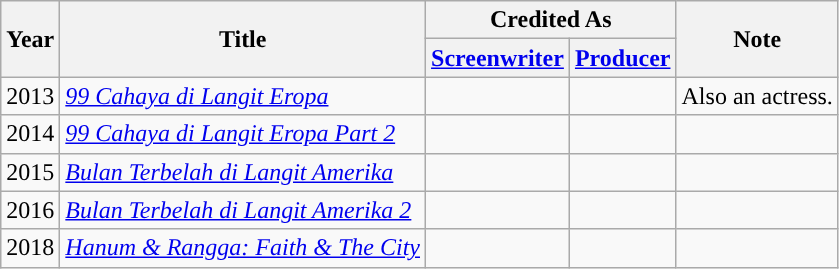<table class="wikitable plainrowheaders sortable">
<tr>
<th rowspan="2" scope="col">Year</th>
<th rowspan="2" scope="col">Title</th>
<th colspan="2" scope="col">Credited As</th>
<th rowspan="2" scope="col" class="unsortable">Note</th>
</tr>
<tr>
<th><a href='#'>Screenwriter</a></th>
<th><a href='#'>Producer</a></th>
</tr>
<tr>
<td>2013</td>
<td><em><a href='#'>99 Cahaya di Langit Eropa</a></em></td>
<td></td>
<td></td>
<td>Also an actress.</td>
</tr>
<tr>
<td>2014</td>
<td><em><a href='#'>99 Cahaya di Langit Eropa Part 2</a></em></td>
<td></td>
<td></td>
<td></td>
</tr>
<tr>
<td>2015</td>
<td><em><a href='#'>Bulan Terbelah di Langit Amerika</a></em></td>
<td></td>
<td></td>
<td></td>
</tr>
<tr>
<td>2016</td>
<td><em><a href='#'>Bulan Terbelah di Langit Amerika 2</a></em></td>
<td></td>
<td></td>
<td></td>
</tr>
<tr>
<td>2018</td>
<td><em><a href='#'>Hanum & Rangga: Faith & The City</a></em></td>
<td></td>
<td></td>
<td></td>
</tr>
</table>
